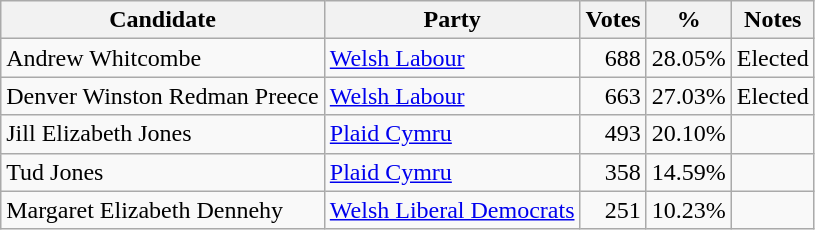<table class=wikitable style=text-align:right>
<tr>
<th>Candidate</th>
<th>Party</th>
<th>Votes</th>
<th>%</th>
<th>Notes</th>
</tr>
<tr>
<td align=left>Andrew Whitcombe</td>
<td align=left><a href='#'>Welsh Labour</a></td>
<td>688</td>
<td>28.05%</td>
<td align=left>Elected</td>
</tr>
<tr>
<td align=left>Denver Winston Redman Preece</td>
<td align=left><a href='#'>Welsh Labour</a></td>
<td>663</td>
<td>27.03%</td>
<td align=left>Elected</td>
</tr>
<tr>
<td align=left>Jill Elizabeth Jones</td>
<td align=left><a href='#'>Plaid Cymru</a></td>
<td>493</td>
<td>20.10%</td>
<td></td>
</tr>
<tr>
<td align=left>Tud Jones</td>
<td align=left><a href='#'>Plaid Cymru</a></td>
<td>358</td>
<td>14.59%</td>
<td></td>
</tr>
<tr>
<td align=left>Margaret Elizabeth Dennehy</td>
<td align=left><a href='#'>Welsh Liberal Democrats</a></td>
<td>251</td>
<td>10.23%</td>
<td></td>
</tr>
</table>
